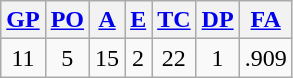<table class="wikitable">
<tr>
<th><a href='#'>GP</a></th>
<th><a href='#'>PO</a></th>
<th><a href='#'>A</a></th>
<th><a href='#'>E</a></th>
<th><a href='#'>TC</a></th>
<th><a href='#'>DP</a></th>
<th><a href='#'>FA</a></th>
</tr>
<tr align=center>
<td>11</td>
<td>5</td>
<td>15</td>
<td>2</td>
<td>22</td>
<td>1</td>
<td>.909</td>
</tr>
</table>
